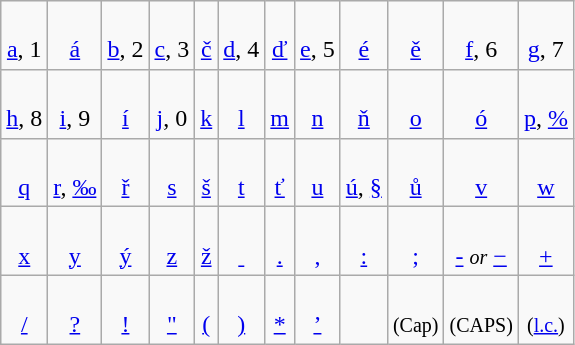<table class="wikitable" style="line-height: 1.2">
<tr align=center>
<td> <br> <a href='#'>a</a>, 1</td>
<td> <br> <a href='#'>á</a></td>
<td> <br> <a href='#'>b</a>, 2</td>
<td> <br> <a href='#'>c</a>, 3</td>
<td> <br> <a href='#'>č</a></td>
<td> <br> <a href='#'>d</a>, 4</td>
<td> <br> <a href='#'>ď</a></td>
<td> <br> <a href='#'>e</a>, 5</td>
<td> <br> <a href='#'>é</a></td>
<td> <br> <a href='#'>ě</a></td>
<td> <br> <a href='#'>f</a>, 6</td>
<td> <br> <a href='#'>g</a>, 7</td>
</tr>
<tr align=center>
<td> <br> <a href='#'>h</a>, 8</td>
<td> <br> <a href='#'>i</a>, 9</td>
<td> <br> <a href='#'>í</a></td>
<td> <br> <a href='#'>j</a>, 0</td>
<td> <br> <a href='#'>k</a></td>
<td> <br> <a href='#'>l</a></td>
<td> <br> <a href='#'>m</a></td>
<td> <br> <a href='#'>n</a></td>
<td> <br> <a href='#'>ň</a></td>
<td> <br> <a href='#'>o</a></td>
<td> <br> <a href='#'>ó</a></td>
<td> <br> <a href='#'>p</a>, <a href='#'>%</a></td>
</tr>
<tr align=center>
<td> <br> <a href='#'>q</a></td>
<td> <br> <a href='#'>r</a>, <a href='#'>‰</a></td>
<td> <br> <a href='#'>ř</a></td>
<td> <br> <a href='#'>s</a></td>
<td> <br> <a href='#'>š</a></td>
<td> <br> <a href='#'>t</a></td>
<td> <br> <a href='#'>ť</a></td>
<td> <br> <a href='#'>u</a></td>
<td> <br> <a href='#'>ú</a>, <a href='#'>§</a></td>
<td> <br> <a href='#'>ů</a></td>
<td> <br> <a href='#'>v</a></td>
<td> <br> <a href='#'>w</a></td>
</tr>
<tr align=center>
<td> <br> <a href='#'>x</a></td>
<td> <br> <a href='#'>y</a></td>
<td> <br> <a href='#'>ý</a></td>
<td> <br> <a href='#'>z</a></td>
<td> <br> <a href='#'>ž</a></td>
<td> <br> <a href='#'> </a></td>
<td> <br> <a href='#'>.</a></td>
<td> <br> <a href='#'>,</a></td>
<td> <br> <a href='#'>:</a></td>
<td> <br> <a href='#'>;</a></td>
<td> <br> <a href='#'>-</a> <em><small>or</small></em> <a href='#'>&minus;</a></td>
<td> <br> <a href='#'>+</a></td>
</tr>
<tr align=center>
<td> <br> <a href='#'>/</a></td>
<td> <br> <a href='#'>?</a></td>
<td> <br> <a href='#'>!</a></td>
<td> <br> <a href='#'>"</a></td>
<td> <br> <a href='#'>(</a></td>
<td> <br> <a href='#'>)</a></td>
<td> <br> <a href='#'>*</a></td>
<td> <br> <a href='#'>’</a></td>
<td> <br> <a href='#'></a></td>
<td> <br> <small>(Cap)</small></td>
<td> <br> <small>(CAPS)</small></td>
<td> <br> <small>(<a href='#'>l.c.</a>)</small></td>
</tr>
</table>
